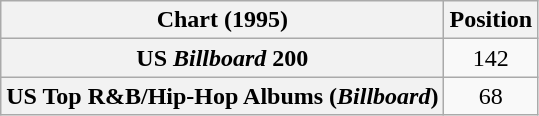<table class="wikitable plainrowheaders" style="text-align:center">
<tr>
<th scope="col">Chart (1995)</th>
<th scope="col">Position</th>
</tr>
<tr>
<th scope="row">US <em>Billboard</em> 200</th>
<td>142</td>
</tr>
<tr>
<th scope="row">US Top R&B/Hip-Hop Albums (<em>Billboard</em>)</th>
<td>68</td>
</tr>
</table>
